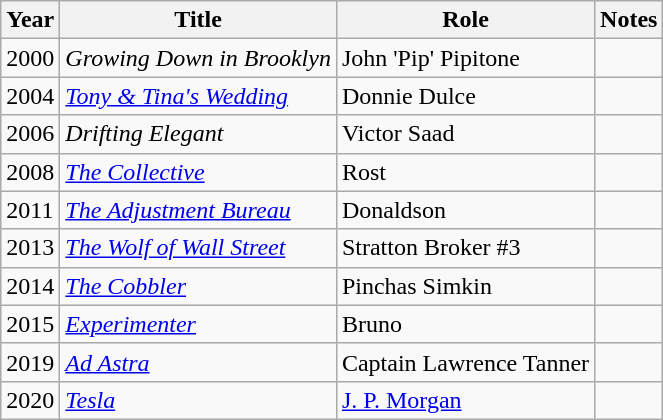<table class="wikitable sortable">
<tr>
<th>Year</th>
<th>Title</th>
<th>Role</th>
<th>Notes</th>
</tr>
<tr>
<td>2000</td>
<td><em>Growing Down in Brooklyn</em></td>
<td>John 'Pip' Pipitone</td>
<td></td>
</tr>
<tr>
<td>2004</td>
<td><em><a href='#'>Tony & Tina's Wedding</a></em></td>
<td>Donnie Dulce</td>
<td></td>
</tr>
<tr>
<td>2006</td>
<td><em>Drifting Elegant</em></td>
<td>Victor Saad</td>
<td></td>
</tr>
<tr>
<td>2008</td>
<td><a href='#'><em>The Collective</em></a></td>
<td>Rost</td>
<td></td>
</tr>
<tr>
<td>2011</td>
<td><em><a href='#'>The Adjustment Bureau</a></em></td>
<td>Donaldson</td>
<td></td>
</tr>
<tr>
<td>2013</td>
<td><a href='#'><em>The Wolf of Wall Street</em></a></td>
<td>Stratton Broker #3</td>
<td></td>
</tr>
<tr>
<td>2014</td>
<td><a href='#'><em>The Cobbler</em></a></td>
<td>Pinchas Simkin</td>
<td></td>
</tr>
<tr>
<td>2015</td>
<td><a href='#'><em>Experimenter</em></a></td>
<td>Bruno</td>
<td></td>
</tr>
<tr>
<td>2019</td>
<td><a href='#'><em>Ad Astra</em></a></td>
<td>Captain Lawrence Tanner</td>
<td></td>
</tr>
<tr>
<td>2020</td>
<td><a href='#'><em>Tesla</em></a></td>
<td><a href='#'>J. P. Morgan</a></td>
<td></td>
</tr>
</table>
